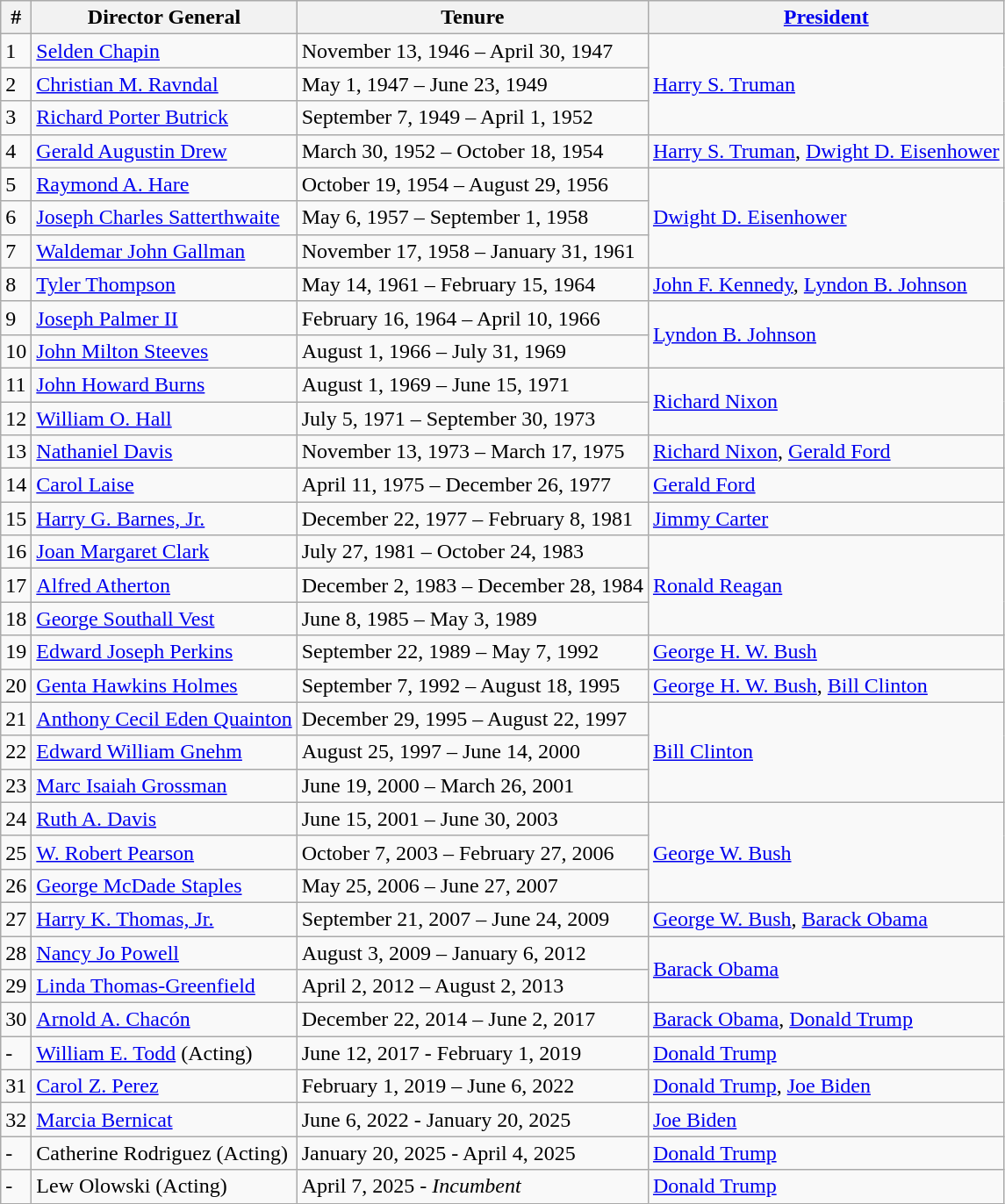<table class="wikitable">
<tr>
<th>#</th>
<th>Director General</th>
<th>Tenure</th>
<th><a href='#'>President</a></th>
</tr>
<tr>
<td>1</td>
<td><a href='#'>Selden Chapin</a></td>
<td>November 13, 1946 – April 30, 1947</td>
<td rowspan=3><a href='#'>Harry S. Truman</a></td>
</tr>
<tr>
<td>2</td>
<td><a href='#'>Christian M. Ravndal</a></td>
<td>May 1, 1947 – June 23, 1949</td>
</tr>
<tr>
<td>3</td>
<td><a href='#'>Richard Porter Butrick</a></td>
<td>September 7, 1949 – April 1, 1952</td>
</tr>
<tr>
<td>4</td>
<td><a href='#'>Gerald Augustin Drew</a></td>
<td>March 30, 1952 – October 18, 1954</td>
<td><a href='#'>Harry S. Truman</a>, <a href='#'>Dwight D. Eisenhower</a></td>
</tr>
<tr>
<td>5</td>
<td><a href='#'>Raymond A. Hare</a></td>
<td>October 19, 1954 – August 29, 1956</td>
<td rowspan=3><a href='#'>Dwight D. Eisenhower</a></td>
</tr>
<tr>
<td>6</td>
<td><a href='#'>Joseph Charles Satterthwaite</a></td>
<td>May 6, 1957 – September 1, 1958</td>
</tr>
<tr>
<td>7</td>
<td><a href='#'>Waldemar John Gallman</a></td>
<td>November 17, 1958 – January 31, 1961</td>
</tr>
<tr>
<td>8</td>
<td><a href='#'>Tyler Thompson</a></td>
<td>May 14, 1961 – February 15, 1964</td>
<td><a href='#'>John F. Kennedy</a>, <a href='#'>Lyndon B. Johnson</a></td>
</tr>
<tr>
<td>9</td>
<td><a href='#'>Joseph Palmer II</a></td>
<td>February 16, 1964 – April 10, 1966</td>
<td rowspan=2><a href='#'>Lyndon B. Johnson</a></td>
</tr>
<tr>
<td>10</td>
<td><a href='#'>John Milton Steeves</a></td>
<td>August 1, 1966 – July 31, 1969</td>
</tr>
<tr>
<td>11</td>
<td><a href='#'>John Howard Burns</a></td>
<td>August 1, 1969 – June 15, 1971</td>
<td rowspan=2><a href='#'>Richard Nixon</a></td>
</tr>
<tr>
<td>12</td>
<td><a href='#'>William O. Hall</a></td>
<td>July 5, 1971 – September 30, 1973</td>
</tr>
<tr>
<td>13</td>
<td><a href='#'>Nathaniel Davis</a></td>
<td>November 13, 1973 – March 17, 1975</td>
<td><a href='#'>Richard Nixon</a>, <a href='#'>Gerald Ford</a></td>
</tr>
<tr>
<td>14</td>
<td><a href='#'>Carol Laise</a></td>
<td>April 11, 1975 – December 26, 1977</td>
<td><a href='#'>Gerald Ford</a></td>
</tr>
<tr>
<td>15</td>
<td><a href='#'>Harry G. Barnes, Jr.</a></td>
<td>December 22, 1977 – February 8, 1981</td>
<td><a href='#'>Jimmy Carter</a></td>
</tr>
<tr>
<td>16</td>
<td><a href='#'>Joan Margaret Clark</a></td>
<td>July 27, 1981 – October 24, 1983</td>
<td rowspan=3><a href='#'>Ronald Reagan</a></td>
</tr>
<tr>
<td>17</td>
<td><a href='#'>Alfred Atherton</a></td>
<td>December 2, 1983 – December 28, 1984</td>
</tr>
<tr>
<td>18</td>
<td><a href='#'>George Southall Vest</a></td>
<td>June 8, 1985 – May 3, 1989</td>
</tr>
<tr>
<td>19</td>
<td><a href='#'>Edward Joseph Perkins</a></td>
<td>September 22, 1989 – May 7, 1992</td>
<td><a href='#'>George H. W. Bush</a></td>
</tr>
<tr>
<td>20</td>
<td><a href='#'>Genta Hawkins Holmes</a></td>
<td>September 7, 1992 – August 18, 1995</td>
<td><a href='#'>George H. W. Bush</a>, <a href='#'>Bill Clinton</a></td>
</tr>
<tr>
<td>21</td>
<td><a href='#'>Anthony Cecil Eden Quainton</a></td>
<td>December 29, 1995 – August 22, 1997</td>
<td rowspan=3><a href='#'>Bill Clinton</a></td>
</tr>
<tr>
<td>22</td>
<td><a href='#'>Edward William Gnehm</a></td>
<td>August 25, 1997 – June 14, 2000</td>
</tr>
<tr>
<td>23</td>
<td><a href='#'>Marc Isaiah Grossman</a></td>
<td>June 19, 2000 – March 26, 2001</td>
</tr>
<tr>
<td>24</td>
<td><a href='#'>Ruth A. Davis</a></td>
<td>June 15, 2001 – June 30, 2003</td>
<td rowspan=3><a href='#'>George W. Bush</a></td>
</tr>
<tr>
<td>25</td>
<td><a href='#'>W. Robert Pearson</a></td>
<td>October 7, 2003 – February 27, 2006</td>
</tr>
<tr>
<td>26</td>
<td><a href='#'>George McDade Staples</a></td>
<td>May 25, 2006 – June 27, 2007</td>
</tr>
<tr>
<td>27</td>
<td><a href='#'>Harry K. Thomas, Jr.</a></td>
<td>September 21, 2007 – June 24, 2009</td>
<td><a href='#'>George W. Bush</a>, <a href='#'>Barack Obama</a></td>
</tr>
<tr>
<td>28</td>
<td><a href='#'>Nancy Jo Powell</a></td>
<td>August 3, 2009 – January 6, 2012</td>
<td rowspan=2><a href='#'>Barack Obama</a></td>
</tr>
<tr>
<td>29</td>
<td><a href='#'>Linda Thomas-Greenfield</a></td>
<td>April 2, 2012 – August 2, 2013</td>
</tr>
<tr>
<td>30</td>
<td><a href='#'>Arnold A. Chacón</a></td>
<td>December 22, 2014 – June 2, 2017</td>
<td><a href='#'>Barack Obama</a>, <a href='#'>Donald Trump</a></td>
</tr>
<tr>
<td>-</td>
<td><a href='#'>William E. Todd</a> (Acting)</td>
<td>June 12, 2017 - February 1, 2019</td>
<td><a href='#'>Donald Trump</a></td>
</tr>
<tr>
<td>31</td>
<td><a href='#'>Carol Z. Perez</a></td>
<td>February 1, 2019 – June 6, 2022</td>
<td><a href='#'>Donald Trump</a>, <a href='#'>Joe Biden</a></td>
</tr>
<tr>
<td>32</td>
<td><a href='#'>Marcia Bernicat</a></td>
<td>June 6, 2022 - January 20, 2025</td>
<td><a href='#'>Joe Biden</a></td>
</tr>
<tr>
<td>-</td>
<td>Catherine Rodriguez (Acting)</td>
<td>January 20, 2025 - April 4, 2025</td>
<td><a href='#'>Donald Trump</a></td>
</tr>
<tr>
<td>-</td>
<td>Lew Olowski (Acting)</td>
<td>April 7, 2025 - <em>Incumbent</em></td>
<td><a href='#'>Donald Trump</a></td>
</tr>
</table>
